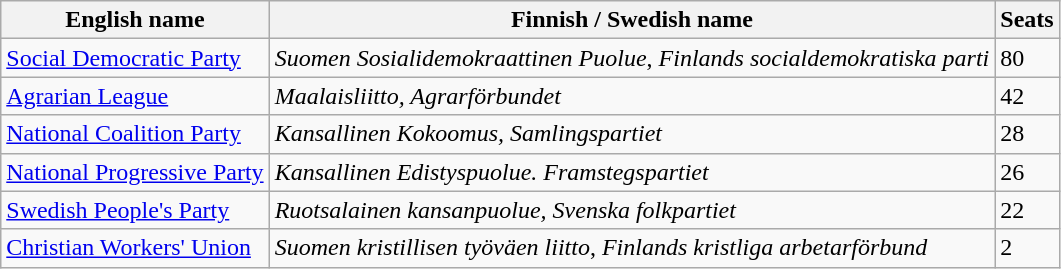<table class="wikitable">
<tr>
<th>English name</th>
<th>Finnish / Swedish name</th>
<th>Seats</th>
</tr>
<tr>
<td><a href='#'>Social Democratic Party</a></td>
<td><em>Suomen Sosialidemokraattinen Puolue</em>, <em>Finlands socialdemokratiska parti</em></td>
<td>80</td>
</tr>
<tr>
<td><a href='#'>Agrarian League</a></td>
<td><em>Maalaisliitto, Agrarförbundet</em></td>
<td>42</td>
</tr>
<tr>
<td><a href='#'>National Coalition Party</a></td>
<td><em>Kansallinen Kokoomus, Samlingspartiet</em></td>
<td>28</td>
</tr>
<tr>
<td><a href='#'>National Progressive Party</a></td>
<td><em>Kansallinen Edistyspuolue. Framstegspartiet</em></td>
<td>26</td>
</tr>
<tr>
<td><a href='#'>Swedish People's Party</a></td>
<td><em>Ruotsalainen kansanpuolue, Svenska folkpartiet</em></td>
<td>22</td>
</tr>
<tr>
<td><a href='#'>Christian Workers' Union</a></td>
<td><em>Suomen kristillisen työväen liitto</em>, <em>Finlands kristliga arbetarförbund</em></td>
<td>2</td>
</tr>
</table>
